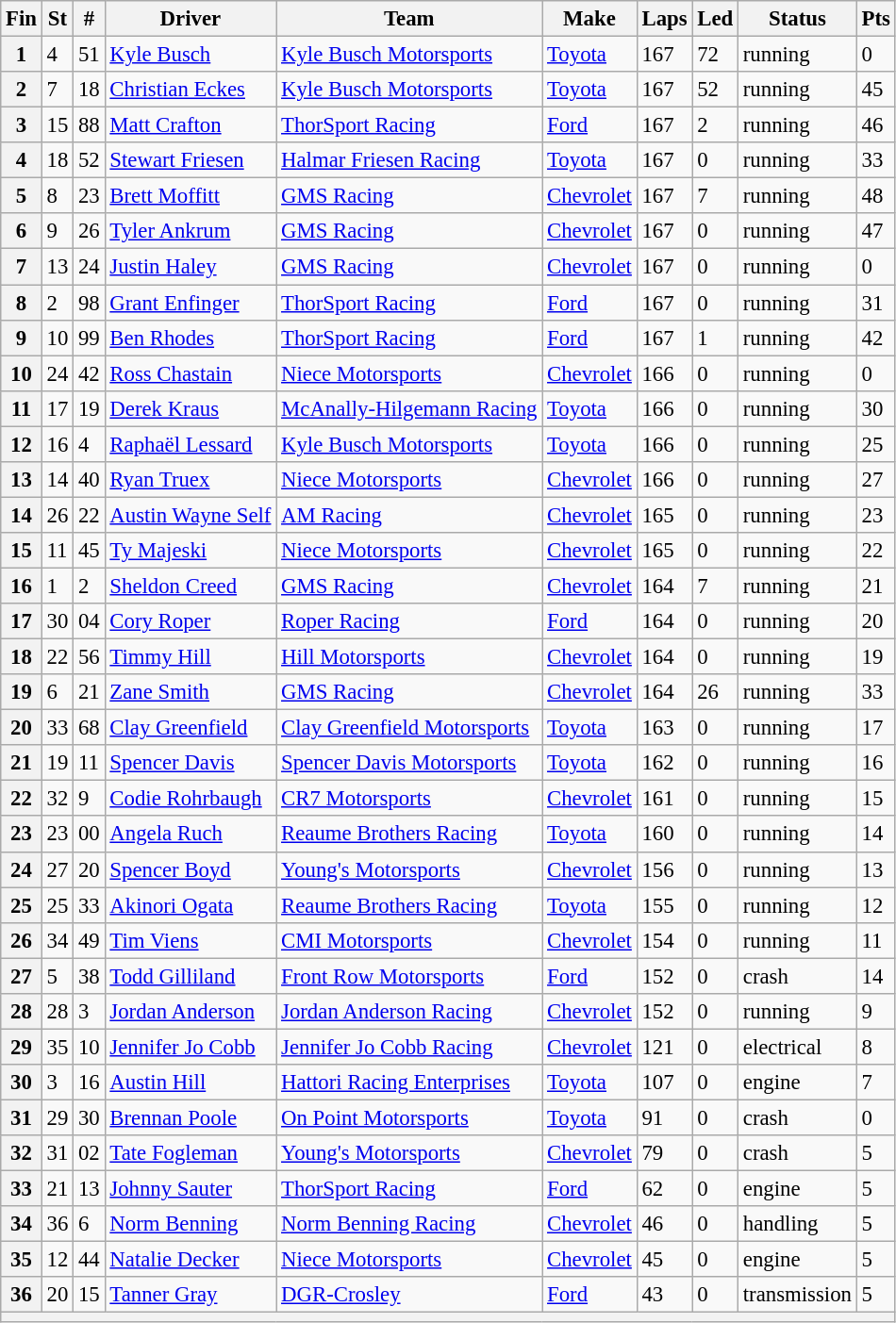<table class="wikitable" style="font-size:95%">
<tr>
<th>Fin</th>
<th>St</th>
<th>#</th>
<th>Driver</th>
<th>Team</th>
<th>Make</th>
<th>Laps</th>
<th>Led</th>
<th>Status</th>
<th>Pts</th>
</tr>
<tr>
<th>1</th>
<td>4</td>
<td>51</td>
<td><a href='#'>Kyle Busch</a></td>
<td><a href='#'>Kyle Busch Motorsports</a></td>
<td><a href='#'>Toyota</a></td>
<td>167</td>
<td>72</td>
<td>running</td>
<td>0</td>
</tr>
<tr>
<th>2</th>
<td>7</td>
<td>18</td>
<td><a href='#'>Christian Eckes</a></td>
<td><a href='#'>Kyle Busch Motorsports</a></td>
<td><a href='#'>Toyota</a></td>
<td>167</td>
<td>52</td>
<td>running</td>
<td>45</td>
</tr>
<tr>
<th>3</th>
<td>15</td>
<td>88</td>
<td><a href='#'>Matt Crafton</a></td>
<td><a href='#'>ThorSport Racing</a></td>
<td><a href='#'>Ford</a></td>
<td>167</td>
<td>2</td>
<td>running</td>
<td>46</td>
</tr>
<tr>
<th>4</th>
<td>18</td>
<td>52</td>
<td><a href='#'>Stewart Friesen</a></td>
<td><a href='#'>Halmar Friesen Racing</a></td>
<td><a href='#'>Toyota</a></td>
<td>167</td>
<td>0</td>
<td>running</td>
<td>33</td>
</tr>
<tr>
<th>5</th>
<td>8</td>
<td>23</td>
<td><a href='#'>Brett Moffitt</a></td>
<td><a href='#'>GMS Racing</a></td>
<td><a href='#'>Chevrolet</a></td>
<td>167</td>
<td>7</td>
<td>running</td>
<td>48</td>
</tr>
<tr>
<th>6</th>
<td>9</td>
<td>26</td>
<td><a href='#'>Tyler Ankrum</a></td>
<td><a href='#'>GMS Racing</a></td>
<td><a href='#'>Chevrolet</a></td>
<td>167</td>
<td>0</td>
<td>running</td>
<td>47</td>
</tr>
<tr>
<th>7</th>
<td>13</td>
<td>24</td>
<td><a href='#'>Justin Haley</a></td>
<td><a href='#'>GMS Racing</a></td>
<td><a href='#'>Chevrolet</a></td>
<td>167</td>
<td>0</td>
<td>running</td>
<td>0</td>
</tr>
<tr>
<th>8</th>
<td>2</td>
<td>98</td>
<td><a href='#'>Grant Enfinger</a></td>
<td><a href='#'>ThorSport Racing</a></td>
<td><a href='#'>Ford</a></td>
<td>167</td>
<td>0</td>
<td>running</td>
<td>31</td>
</tr>
<tr>
<th>9</th>
<td>10</td>
<td>99</td>
<td><a href='#'>Ben Rhodes</a></td>
<td><a href='#'>ThorSport Racing</a></td>
<td><a href='#'>Ford</a></td>
<td>167</td>
<td>1</td>
<td>running</td>
<td>42</td>
</tr>
<tr>
<th>10</th>
<td>24</td>
<td>42</td>
<td><a href='#'>Ross Chastain</a></td>
<td><a href='#'>Niece Motorsports</a></td>
<td><a href='#'>Chevrolet</a></td>
<td>166</td>
<td>0</td>
<td>running</td>
<td>0</td>
</tr>
<tr>
<th>11</th>
<td>17</td>
<td>19</td>
<td><a href='#'>Derek Kraus</a></td>
<td><a href='#'>McAnally-Hilgemann Racing</a></td>
<td><a href='#'>Toyota</a></td>
<td>166</td>
<td>0</td>
<td>running</td>
<td>30</td>
</tr>
<tr>
<th>12</th>
<td>16</td>
<td>4</td>
<td><a href='#'>Raphaël Lessard</a></td>
<td><a href='#'>Kyle Busch Motorsports</a></td>
<td><a href='#'>Toyota</a></td>
<td>166</td>
<td>0</td>
<td>running</td>
<td>25</td>
</tr>
<tr>
<th>13</th>
<td>14</td>
<td>40</td>
<td><a href='#'>Ryan Truex</a></td>
<td><a href='#'>Niece Motorsports</a></td>
<td><a href='#'>Chevrolet</a></td>
<td>166</td>
<td>0</td>
<td>running</td>
<td>27</td>
</tr>
<tr>
<th>14</th>
<td>26</td>
<td>22</td>
<td><a href='#'>Austin Wayne Self</a></td>
<td><a href='#'>AM Racing</a></td>
<td><a href='#'>Chevrolet</a></td>
<td>165</td>
<td>0</td>
<td>running</td>
<td>23</td>
</tr>
<tr>
<th>15</th>
<td>11</td>
<td>45</td>
<td><a href='#'>Ty Majeski</a></td>
<td><a href='#'>Niece Motorsports</a></td>
<td><a href='#'>Chevrolet</a></td>
<td>165</td>
<td>0</td>
<td>running</td>
<td>22</td>
</tr>
<tr>
<th>16</th>
<td>1</td>
<td>2</td>
<td><a href='#'>Sheldon Creed</a></td>
<td><a href='#'>GMS Racing</a></td>
<td><a href='#'>Chevrolet</a></td>
<td>164</td>
<td>7</td>
<td>running</td>
<td>21</td>
</tr>
<tr>
<th>17</th>
<td>30</td>
<td>04</td>
<td><a href='#'>Cory Roper</a></td>
<td><a href='#'>Roper Racing</a></td>
<td><a href='#'>Ford</a></td>
<td>164</td>
<td>0</td>
<td>running</td>
<td>20</td>
</tr>
<tr>
<th>18</th>
<td>22</td>
<td>56</td>
<td><a href='#'>Timmy Hill</a></td>
<td><a href='#'>Hill Motorsports</a></td>
<td><a href='#'>Chevrolet</a></td>
<td>164</td>
<td>0</td>
<td>running</td>
<td>19</td>
</tr>
<tr>
<th>19</th>
<td>6</td>
<td>21</td>
<td><a href='#'>Zane Smith</a></td>
<td><a href='#'>GMS Racing</a></td>
<td><a href='#'>Chevrolet</a></td>
<td>164</td>
<td>26</td>
<td>running</td>
<td>33</td>
</tr>
<tr>
<th>20</th>
<td>33</td>
<td>68</td>
<td><a href='#'>Clay Greenfield</a></td>
<td><a href='#'>Clay Greenfield Motorsports</a></td>
<td><a href='#'>Toyota</a></td>
<td>163</td>
<td>0</td>
<td>running</td>
<td>17</td>
</tr>
<tr>
<th>21</th>
<td>19</td>
<td>11</td>
<td><a href='#'>Spencer Davis</a></td>
<td><a href='#'>Spencer Davis Motorsports</a></td>
<td><a href='#'>Toyota</a></td>
<td>162</td>
<td>0</td>
<td>running</td>
<td>16</td>
</tr>
<tr>
<th>22</th>
<td>32</td>
<td>9</td>
<td><a href='#'>Codie Rohrbaugh</a></td>
<td><a href='#'>CR7 Motorsports</a></td>
<td><a href='#'>Chevrolet</a></td>
<td>161</td>
<td>0</td>
<td>running</td>
<td>15</td>
</tr>
<tr>
<th>23</th>
<td>23</td>
<td>00</td>
<td><a href='#'>Angela Ruch</a></td>
<td><a href='#'>Reaume Brothers Racing</a></td>
<td><a href='#'>Toyota</a></td>
<td>160</td>
<td>0</td>
<td>running</td>
<td>14</td>
</tr>
<tr>
<th>24</th>
<td>27</td>
<td>20</td>
<td><a href='#'>Spencer Boyd</a></td>
<td><a href='#'>Young's Motorsports</a></td>
<td><a href='#'>Chevrolet</a></td>
<td>156</td>
<td>0</td>
<td>running</td>
<td>13</td>
</tr>
<tr>
<th>25</th>
<td>25</td>
<td>33</td>
<td><a href='#'>Akinori Ogata</a></td>
<td><a href='#'>Reaume Brothers Racing</a></td>
<td><a href='#'>Toyota</a></td>
<td>155</td>
<td>0</td>
<td>running</td>
<td>12</td>
</tr>
<tr>
<th>26</th>
<td>34</td>
<td>49</td>
<td><a href='#'>Tim Viens</a></td>
<td><a href='#'>CMI Motorsports</a></td>
<td><a href='#'>Chevrolet</a></td>
<td>154</td>
<td>0</td>
<td>running</td>
<td>11</td>
</tr>
<tr>
<th>27</th>
<td>5</td>
<td>38</td>
<td><a href='#'>Todd Gilliland</a></td>
<td><a href='#'>Front Row Motorsports</a></td>
<td><a href='#'>Ford</a></td>
<td>152</td>
<td>0</td>
<td>crash</td>
<td>14</td>
</tr>
<tr>
<th>28</th>
<td>28</td>
<td>3</td>
<td><a href='#'>Jordan Anderson</a></td>
<td><a href='#'>Jordan Anderson Racing</a></td>
<td><a href='#'>Chevrolet</a></td>
<td>152</td>
<td>0</td>
<td>running</td>
<td>9</td>
</tr>
<tr>
<th>29</th>
<td>35</td>
<td>10</td>
<td><a href='#'>Jennifer Jo Cobb</a></td>
<td><a href='#'>Jennifer Jo Cobb Racing</a></td>
<td><a href='#'>Chevrolet</a></td>
<td>121</td>
<td>0</td>
<td>electrical</td>
<td>8</td>
</tr>
<tr>
<th>30</th>
<td>3</td>
<td>16</td>
<td><a href='#'>Austin Hill</a></td>
<td><a href='#'>Hattori Racing Enterprises</a></td>
<td><a href='#'>Toyota</a></td>
<td>107</td>
<td>0</td>
<td>engine</td>
<td>7</td>
</tr>
<tr>
<th>31</th>
<td>29</td>
<td>30</td>
<td><a href='#'>Brennan Poole</a></td>
<td><a href='#'>On Point Motorsports</a></td>
<td><a href='#'>Toyota</a></td>
<td>91</td>
<td>0</td>
<td>crash</td>
<td>0</td>
</tr>
<tr>
<th>32</th>
<td>31</td>
<td>02</td>
<td><a href='#'>Tate Fogleman</a></td>
<td><a href='#'>Young's Motorsports</a></td>
<td><a href='#'>Chevrolet</a></td>
<td>79</td>
<td>0</td>
<td>crash</td>
<td>5</td>
</tr>
<tr>
<th>33</th>
<td>21</td>
<td>13</td>
<td><a href='#'>Johnny Sauter</a></td>
<td><a href='#'>ThorSport Racing</a></td>
<td><a href='#'>Ford</a></td>
<td>62</td>
<td>0</td>
<td>engine</td>
<td>5</td>
</tr>
<tr>
<th>34</th>
<td>36</td>
<td>6</td>
<td><a href='#'>Norm Benning</a></td>
<td><a href='#'>Norm Benning Racing</a></td>
<td><a href='#'>Chevrolet</a></td>
<td>46</td>
<td>0</td>
<td>handling</td>
<td>5</td>
</tr>
<tr>
<th>35</th>
<td>12</td>
<td>44</td>
<td><a href='#'>Natalie Decker</a></td>
<td><a href='#'>Niece Motorsports</a></td>
<td><a href='#'>Chevrolet</a></td>
<td>45</td>
<td>0</td>
<td>engine</td>
<td>5</td>
</tr>
<tr>
<th>36</th>
<td>20</td>
<td>15</td>
<td><a href='#'>Tanner Gray</a></td>
<td><a href='#'>DGR-Crosley</a></td>
<td><a href='#'>Ford</a></td>
<td>43</td>
<td>0</td>
<td>transmission</td>
<td>5</td>
</tr>
<tr>
<th colspan="10"></th>
</tr>
</table>
